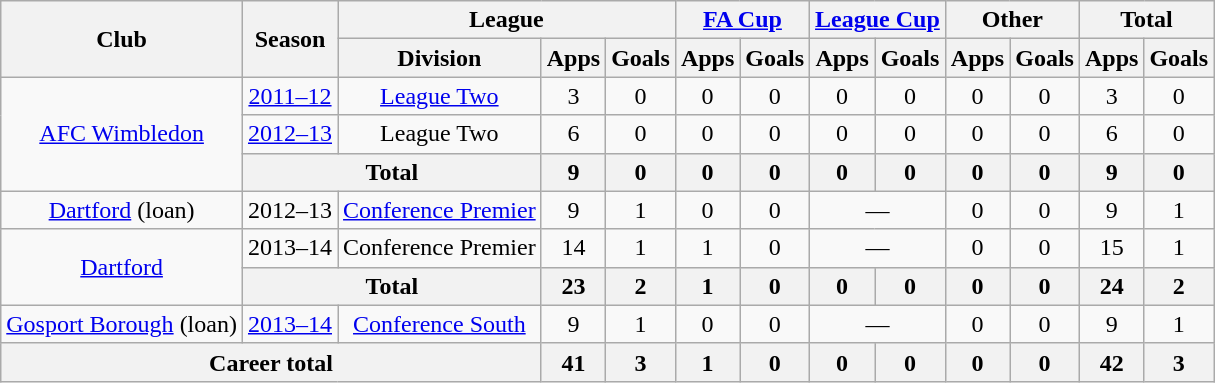<table class="wikitable" style="text-align: center;">
<tr>
<th rowspan="2">Club</th>
<th rowspan="2">Season</th>
<th colspan="3">League</th>
<th colspan="2"><a href='#'>FA Cup</a></th>
<th colspan="2"><a href='#'>League Cup</a></th>
<th colspan="2">Other</th>
<th colspan="2">Total</th>
</tr>
<tr>
<th>Division</th>
<th>Apps</th>
<th>Goals</th>
<th>Apps</th>
<th>Goals</th>
<th>Apps</th>
<th>Goals</th>
<th>Apps</th>
<th>Goals</th>
<th>Apps</th>
<th>Goals</th>
</tr>
<tr>
<td rowspan="3" valign="center"><a href='#'>AFC Wimbledon</a></td>
<td><a href='#'>2011–12</a></td>
<td><a href='#'>League Two</a></td>
<td>3</td>
<td>0</td>
<td>0</td>
<td>0</td>
<td>0</td>
<td>0</td>
<td>0</td>
<td>0</td>
<td>3</td>
<td>0</td>
</tr>
<tr>
<td><a href='#'>2012–13</a></td>
<td>League Two</td>
<td>6</td>
<td>0</td>
<td>0</td>
<td>0</td>
<td>0</td>
<td>0</td>
<td>0</td>
<td>0</td>
<td>6</td>
<td>0</td>
</tr>
<tr>
<th colspan="2">Total</th>
<th>9</th>
<th>0</th>
<th>0</th>
<th>0</th>
<th>0</th>
<th>0</th>
<th>0</th>
<th>0</th>
<th>9</th>
<th>0</th>
</tr>
<tr>
<td rowspan="1" valign="center"><a href='#'>Dartford</a> (loan)</td>
<td>2012–13</td>
<td><a href='#'>Conference Premier</a></td>
<td>9</td>
<td>1</td>
<td>0</td>
<td>0</td>
<td colspan="2">—</td>
<td>0</td>
<td>0</td>
<td>9</td>
<td>1</td>
</tr>
<tr>
<td rowspan="2" valign="center"><a href='#'>Dartford</a></td>
<td>2013–14</td>
<td>Conference Premier</td>
<td>14</td>
<td>1</td>
<td>1</td>
<td>0</td>
<td colspan="2">—</td>
<td>0</td>
<td>0</td>
<td>15</td>
<td>1</td>
</tr>
<tr>
<th colspan="2">Total</th>
<th>23</th>
<th>2</th>
<th>1</th>
<th>0</th>
<th>0</th>
<th>0</th>
<th>0</th>
<th>0</th>
<th>24</th>
<th>2</th>
</tr>
<tr>
<td rowspan="1" valign="center"><a href='#'>Gosport Borough</a> (loan)</td>
<td><a href='#'>2013–14</a></td>
<td><a href='#'>Conference South</a></td>
<td>9</td>
<td>1</td>
<td>0</td>
<td>0</td>
<td colspan="2">—</td>
<td>0</td>
<td>0</td>
<td>9</td>
<td>1</td>
</tr>
<tr>
<th colspan="3">Career total</th>
<th>41</th>
<th>3</th>
<th>1</th>
<th>0</th>
<th>0</th>
<th>0</th>
<th>0</th>
<th>0</th>
<th>42</th>
<th>3</th>
</tr>
</table>
